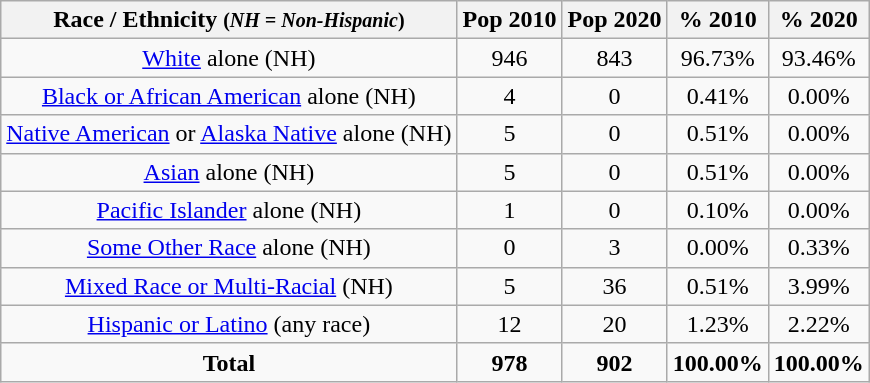<table class="wikitable" style="text-align:center;">
<tr>
<th>Race / Ethnicity <small>(<em>NH = Non-Hispanic</em>)</small></th>
<th>Pop 2010</th>
<th>Pop 2020</th>
<th>% 2010</th>
<th>% 2020</th>
</tr>
<tr>
<td><a href='#'>White</a> alone (NH)</td>
<td>946</td>
<td>843</td>
<td>96.73%</td>
<td>93.46%</td>
</tr>
<tr>
<td><a href='#'>Black or African American</a> alone (NH)</td>
<td>4</td>
<td>0</td>
<td>0.41%</td>
<td>0.00%</td>
</tr>
<tr>
<td><a href='#'>Native American</a> or <a href='#'>Alaska Native</a> alone (NH)</td>
<td>5</td>
<td>0</td>
<td>0.51%</td>
<td>0.00%</td>
</tr>
<tr>
<td><a href='#'>Asian</a> alone (NH)</td>
<td>5</td>
<td>0</td>
<td>0.51%</td>
<td>0.00%</td>
</tr>
<tr>
<td><a href='#'>Pacific Islander</a> alone (NH)</td>
<td>1</td>
<td>0</td>
<td>0.10%</td>
<td>0.00%</td>
</tr>
<tr>
<td><a href='#'>Some Other Race</a> alone (NH)</td>
<td>0</td>
<td>3</td>
<td>0.00%</td>
<td>0.33%</td>
</tr>
<tr>
<td><a href='#'>Mixed Race or Multi-Racial</a> (NH)</td>
<td>5</td>
<td>36</td>
<td>0.51%</td>
<td>3.99%</td>
</tr>
<tr>
<td><a href='#'>Hispanic or Latino</a> (any race)</td>
<td>12</td>
<td>20</td>
<td>1.23%</td>
<td>2.22%</td>
</tr>
<tr>
<td><strong>Total</strong></td>
<td><strong>978</strong></td>
<td><strong>902</strong></td>
<td><strong>100.00%</strong></td>
<td><strong>100.00%</strong></td>
</tr>
</table>
